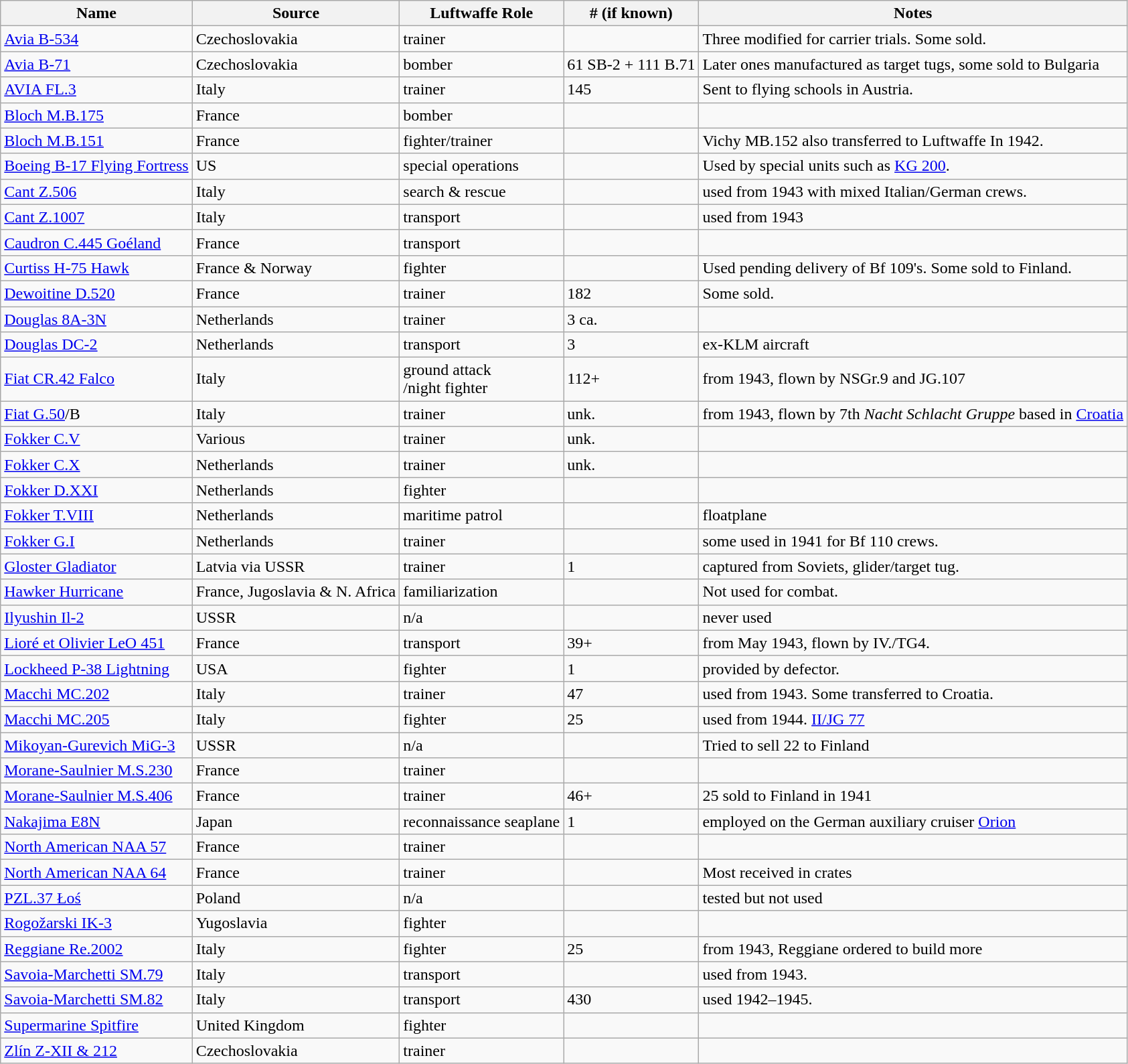<table class="wikitable sortable">
<tr>
<th>Name</th>
<th>Source</th>
<th>Luftwaffe Role</th>
<th># (if known)</th>
<th>Notes</th>
</tr>
<tr>
<td><a href='#'>Avia B-534</a></td>
<td>Czechoslovakia</td>
<td>trainer</td>
<td></td>
<td>Three modified for carrier trials. Some sold.</td>
</tr>
<tr>
<td><a href='#'>Avia B-71</a></td>
<td>Czechoslovakia</td>
<td>bomber</td>
<td>61 SB-2 + 111 B.71</td>
<td>Later ones manufactured as target tugs, some sold to Bulgaria</td>
</tr>
<tr>
<td><a href='#'>AVIA FL.3</a></td>
<td>Italy</td>
<td>trainer</td>
<td>145</td>
<td>Sent to flying schools in Austria.</td>
</tr>
<tr>
<td><a href='#'>Bloch M.B.175</a></td>
<td>France</td>
<td>bomber</td>
<td></td>
<td></td>
</tr>
<tr>
<td><a href='#'>Bloch M.B.151</a></td>
<td>France</td>
<td>fighter/trainer</td>
<td></td>
<td>Vichy MB.152 also transferred to Luftwaffe In 1942.</td>
</tr>
<tr>
<td><a href='#'>Boeing B-17 Flying Fortress</a></td>
<td>US</td>
<td>special operations</td>
<td></td>
<td>Used by special units such as <a href='#'>KG 200</a>.</td>
</tr>
<tr>
<td><a href='#'>Cant Z.506</a></td>
<td>Italy</td>
<td>search & rescue</td>
<td></td>
<td>used from 1943 with mixed Italian/German crews.</td>
</tr>
<tr>
<td><a href='#'>Cant Z.1007</a></td>
<td>Italy</td>
<td>transport</td>
<td></td>
<td>used from 1943</td>
</tr>
<tr>
<td><a href='#'>Caudron C.445 Goéland</a></td>
<td>France</td>
<td>transport</td>
<td></td>
<td></td>
</tr>
<tr>
<td><a href='#'>Curtiss H-75 Hawk</a></td>
<td>France & Norway</td>
<td>fighter</td>
<td></td>
<td>Used pending delivery of Bf 109's. Some sold to Finland.</td>
</tr>
<tr>
<td><a href='#'>Dewoitine D.520</a></td>
<td>France</td>
<td>trainer</td>
<td>182</td>
<td>Some sold.</td>
</tr>
<tr>
<td><a href='#'>Douglas 8A-3N</a></td>
<td>Netherlands</td>
<td>trainer</td>
<td>3 ca.</td>
<td></td>
</tr>
<tr>
<td><a href='#'>Douglas DC-2</a></td>
<td>Netherlands</td>
<td>transport</td>
<td>3</td>
<td>ex-KLM aircraft</td>
</tr>
<tr>
<td><a href='#'>Fiat CR.42 Falco</a></td>
<td>Italy</td>
<td>ground attack<br>/night fighter</td>
<td>112+</td>
<td>from 1943, flown by NSGr.9 and JG.107</td>
</tr>
<tr>
<td><a href='#'>Fiat G.50</a>/B</td>
<td>Italy</td>
<td>trainer<br></td>
<td>unk.</td>
<td>from 1943, flown by 7th <em>Nacht Schlacht Gruppe</em> based in <a href='#'>Croatia</a></td>
</tr>
<tr>
<td><a href='#'>Fokker C.V</a></td>
<td>Various</td>
<td>trainer</td>
<td>unk.</td>
<td></td>
</tr>
<tr>
<td><a href='#'>Fokker C.X</a></td>
<td>Netherlands</td>
<td>trainer</td>
<td>unk.</td>
<td></td>
</tr>
<tr>
<td><a href='#'>Fokker D.XXI</a></td>
<td>Netherlands</td>
<td>fighter</td>
<td></td>
<td></td>
</tr>
<tr>
<td><a href='#'>Fokker T.VIII</a></td>
<td>Netherlands</td>
<td>maritime patrol</td>
<td></td>
<td>floatplane</td>
</tr>
<tr>
<td><a href='#'>Fokker G.I</a></td>
<td>Netherlands</td>
<td>trainer</td>
<td></td>
<td>some used in 1941 for Bf 110 crews.</td>
</tr>
<tr>
<td><a href='#'>Gloster Gladiator</a></td>
<td>Latvia via USSR</td>
<td>trainer</td>
<td>1</td>
<td>captured from Soviets, glider/target tug.</td>
</tr>
<tr>
<td><a href='#'>Hawker Hurricane</a></td>
<td>France, Jugoslavia & N. Africa</td>
<td>familiarization</td>
<td></td>
<td>Not used for combat.</td>
</tr>
<tr>
<td><a href='#'>Ilyushin Il-2</a></td>
<td>USSR</td>
<td>n/a</td>
<td></td>
<td>never used</td>
</tr>
<tr>
<td><a href='#'>Lioré et Olivier LeO 451</a></td>
<td>France</td>
<td>transport</td>
<td>39+</td>
<td>from May 1943, flown by IV./TG4.</td>
</tr>
<tr>
<td><a href='#'>Lockheed P-38 Lightning</a></td>
<td>USA</td>
<td>fighter</td>
<td>1</td>
<td>provided by defector.</td>
</tr>
<tr>
<td><a href='#'>Macchi MC.202</a></td>
<td>Italy</td>
<td>trainer</td>
<td>47</td>
<td>used from 1943. Some transferred to Croatia.</td>
</tr>
<tr>
<td><a href='#'>Macchi MC.205</a></td>
<td>Italy</td>
<td>fighter</td>
<td>25</td>
<td>used from 1944. <a href='#'>II/JG 77</a></td>
</tr>
<tr>
<td><a href='#'>Mikoyan-Gurevich MiG-3</a></td>
<td>USSR</td>
<td>n/a</td>
<td></td>
<td>Tried to sell 22 to Finland</td>
</tr>
<tr>
<td><a href='#'>Morane-Saulnier M.S.230</a></td>
<td>France</td>
<td>trainer</td>
<td></td>
<td></td>
</tr>
<tr>
<td><a href='#'>Morane-Saulnier M.S.406</a></td>
<td>France</td>
<td>trainer</td>
<td>46+</td>
<td>25 sold to Finland in 1941</td>
</tr>
<tr>
<td><a href='#'>Nakajima E8N</a></td>
<td>Japan</td>
<td>reconnaissance seaplane</td>
<td>1</td>
<td>employed on the German auxiliary cruiser <a href='#'>Orion</a></td>
</tr>
<tr>
<td><a href='#'>North American NAA 57</a></td>
<td>France</td>
<td>trainer</td>
<td></td>
<td></td>
</tr>
<tr>
<td><a href='#'>North American NAA 64</a></td>
<td>France</td>
<td>trainer</td>
<td></td>
<td>Most received in crates</td>
</tr>
<tr>
<td><a href='#'>PZL.37 Łoś</a></td>
<td>Poland</td>
<td>n/a</td>
<td></td>
<td>tested but not used</td>
</tr>
<tr>
<td><a href='#'>Rogožarski IK-3</a></td>
<td>Yugoslavia</td>
<td>fighter</td>
<td></td>
<td></td>
</tr>
<tr>
<td><a href='#'>Reggiane Re.2002</a></td>
<td>Italy</td>
<td>fighter</td>
<td>25</td>
<td>from 1943, Reggiane ordered to build more</td>
</tr>
<tr>
<td><a href='#'>Savoia-Marchetti SM.79</a></td>
<td>Italy</td>
<td>transport</td>
<td></td>
<td>used from 1943.</td>
</tr>
<tr>
<td><a href='#'>Savoia-Marchetti SM.82</a></td>
<td>Italy</td>
<td>transport</td>
<td>430</td>
<td>used 1942–1945.</td>
</tr>
<tr>
<td><a href='#'>Supermarine Spitfire</a></td>
<td>United Kingdom</td>
<td>fighter</td>
<td></td>
<td></td>
</tr>
<tr>
<td><a href='#'>Zlín Z-XII & 212</a></td>
<td>Czechoslovakia</td>
<td>trainer</td>
<td></td>
<td></td>
</tr>
</table>
